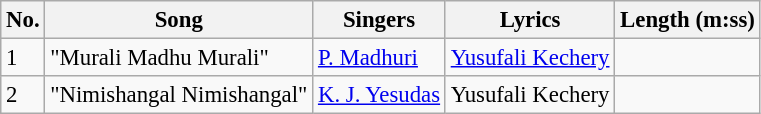<table class="wikitable" style="font-size:95%;">
<tr>
<th>No.</th>
<th>Song</th>
<th>Singers</th>
<th>Lyrics</th>
<th>Length (m:ss)</th>
</tr>
<tr>
<td>1</td>
<td>"Murali Madhu Murali"</td>
<td><a href='#'>P. Madhuri</a></td>
<td><a href='#'>Yusufali Kechery</a></td>
<td></td>
</tr>
<tr>
<td>2</td>
<td>"Nimishangal Nimishangal"</td>
<td><a href='#'>K. J. Yesudas</a></td>
<td>Yusufali Kechery</td>
<td></td>
</tr>
</table>
